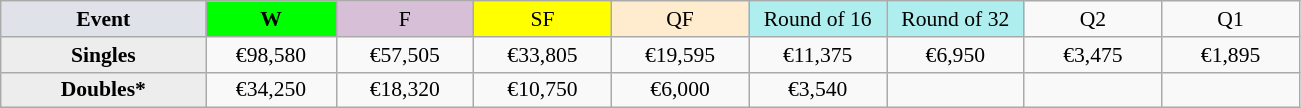<table class=wikitable style=font-size:90%;text-align:center>
<tr>
<td style="width:130px; background:#dfe2e9;"><strong>Event</strong></td>
<td style="width:80px; background:lime;"><strong>W</strong></td>
<td style="width:85px; background:thistle;">F</td>
<td style="width:85px; background:#ff0;">SF</td>
<td style="width:85px; background:#ffebcd;">QF</td>
<td style="width:85px; background:#afeeee;">Round of 16</td>
<td style="width:85px; background:#afeeee;">Round of 32</td>
<td width=85>Q2</td>
<td width=85>Q1</td>
</tr>
<tr>
<td style="background:#ededed;"><strong>Singles</strong></td>
<td>€98,580</td>
<td>€57,505</td>
<td>€33,805</td>
<td>€19,595</td>
<td>€11,375</td>
<td>€6,950</td>
<td>€3,475</td>
<td>€1,895</td>
</tr>
<tr>
<td style="background:#ededed;"><strong>Doubles*</strong></td>
<td>€34,250</td>
<td>€18,320</td>
<td>€10,750</td>
<td>€6,000</td>
<td>€3,540</td>
<td></td>
<td></td>
<td></td>
</tr>
</table>
